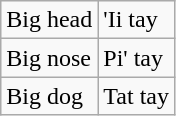<table class="wikitable">
<tr>
<td>Big head</td>
<td>'Ii tay</td>
</tr>
<tr>
<td>Big nose</td>
<td>Pi' tay</td>
</tr>
<tr>
<td>Big dog</td>
<td>Tat tay</td>
</tr>
</table>
